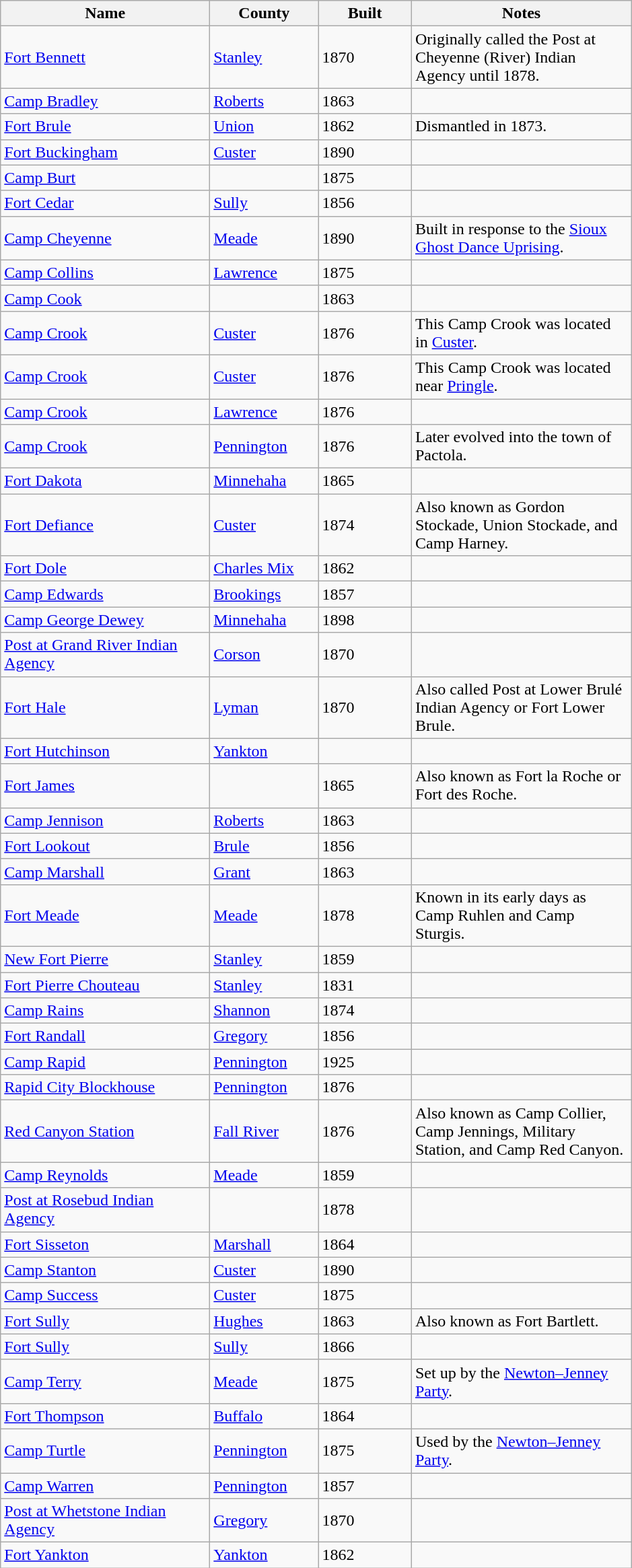<table class="wikitable sortable">
<tr>
<th width= 200px class="unsortable">Name</th>
<th width= 100px>County</th>
<th width= 85px>Built</th>
<th width= 210px class="unsortable">Notes</th>
</tr>
<tr>
<td><a href='#'>Fort Bennett</a></td>
<td><a href='#'>Stanley</a></td>
<td>1870</td>
<td>Originally called the Post at Cheyenne (River) Indian Agency until 1878.</td>
</tr>
<tr>
<td><a href='#'>Camp Bradley</a></td>
<td><a href='#'>Roberts</a></td>
<td>1863</td>
<td></td>
</tr>
<tr>
<td><a href='#'>Fort Brule</a></td>
<td><a href='#'>Union</a></td>
<td>1862</td>
<td>Dismantled in 1873.</td>
</tr>
<tr>
<td><a href='#'>Fort Buckingham</a></td>
<td><a href='#'>Custer</a></td>
<td>1890</td>
<td></td>
</tr>
<tr>
<td><a href='#'>Camp Burt</a></td>
<td></td>
<td>1875</td>
<td></td>
</tr>
<tr>
<td><a href='#'>Fort Cedar</a></td>
<td><a href='#'>Sully</a></td>
<td>1856</td>
<td></td>
</tr>
<tr>
<td><a href='#'>Camp Cheyenne</a></td>
<td><a href='#'>Meade</a></td>
<td>1890</td>
<td>Built in response to the <a href='#'>Sioux Ghost Dance Uprising</a>.</td>
</tr>
<tr>
<td><a href='#'>Camp Collins</a></td>
<td><a href='#'>Lawrence</a></td>
<td>1875</td>
<td></td>
</tr>
<tr>
<td><a href='#'>Camp Cook</a></td>
<td></td>
<td>1863</td>
<td></td>
</tr>
<tr>
<td><a href='#'>Camp Crook</a></td>
<td><a href='#'>Custer</a></td>
<td>1876</td>
<td>This Camp Crook was located in <a href='#'>Custer</a>.</td>
</tr>
<tr>
<td><a href='#'>Camp Crook</a></td>
<td><a href='#'>Custer</a></td>
<td>1876</td>
<td>This Camp Crook was located near <a href='#'>Pringle</a>.</td>
</tr>
<tr>
<td><a href='#'>Camp Crook</a></td>
<td><a href='#'>Lawrence</a></td>
<td>1876</td>
<td></td>
</tr>
<tr>
<td><a href='#'>Camp Crook</a></td>
<td><a href='#'>Pennington</a></td>
<td>1876</td>
<td>Later evolved into the town of Pactola.</td>
</tr>
<tr>
<td><a href='#'>Fort Dakota</a></td>
<td><a href='#'>Minnehaha</a></td>
<td>1865</td>
<td></td>
</tr>
<tr>
<td><a href='#'>Fort Defiance</a></td>
<td><a href='#'>Custer</a></td>
<td>1874</td>
<td>Also known as Gordon Stockade, Union Stockade, and Camp Harney.</td>
</tr>
<tr>
<td><a href='#'>Fort Dole</a></td>
<td><a href='#'>Charles Mix</a></td>
<td>1862</td>
<td></td>
</tr>
<tr>
<td><a href='#'>Camp Edwards</a></td>
<td><a href='#'>Brookings</a></td>
<td>1857</td>
<td></td>
</tr>
<tr>
<td><a href='#'>Camp George Dewey</a></td>
<td><a href='#'>Minnehaha</a></td>
<td>1898</td>
<td></td>
</tr>
<tr>
<td><a href='#'>Post at Grand River Indian Agency</a></td>
<td><a href='#'>Corson</a></td>
<td>1870</td>
<td></td>
</tr>
<tr>
<td><a href='#'>Fort Hale</a></td>
<td><a href='#'>Lyman</a></td>
<td>1870</td>
<td>Also called Post at Lower Brulé Indian Agency or Fort Lower Brule.</td>
</tr>
<tr>
<td><a href='#'>Fort Hutchinson</a></td>
<td><a href='#'>Yankton</a></td>
<td></td>
<td></td>
</tr>
<tr>
<td><a href='#'>Fort James</a></td>
<td></td>
<td>1865</td>
<td>Also known as Fort la Roche or Fort des Roche.</td>
</tr>
<tr>
<td><a href='#'>Camp Jennison</a></td>
<td><a href='#'>Roberts</a></td>
<td>1863</td>
<td></td>
</tr>
<tr>
<td><a href='#'>Fort Lookout</a></td>
<td><a href='#'>Brule</a></td>
<td>1856</td>
<td></td>
</tr>
<tr>
<td><a href='#'>Camp Marshall</a></td>
<td><a href='#'>Grant</a></td>
<td>1863</td>
<td></td>
</tr>
<tr>
<td><a href='#'>Fort Meade</a></td>
<td><a href='#'>Meade</a></td>
<td>1878</td>
<td>Known in its early days as Camp Ruhlen and Camp Sturgis.</td>
</tr>
<tr>
<td><a href='#'>New Fort Pierre</a></td>
<td><a href='#'>Stanley</a></td>
<td>1859</td>
<td></td>
</tr>
<tr>
<td><a href='#'>Fort Pierre Chouteau</a></td>
<td><a href='#'>Stanley</a></td>
<td>1831</td>
<td></td>
</tr>
<tr>
<td><a href='#'>Camp Rains</a></td>
<td><a href='#'>Shannon</a></td>
<td>1874</td>
<td></td>
</tr>
<tr>
<td><a href='#'>Fort Randall</a></td>
<td><a href='#'>Gregory</a></td>
<td>1856</td>
<td></td>
</tr>
<tr>
<td><a href='#'>Camp Rapid</a></td>
<td><a href='#'>Pennington</a></td>
<td>1925</td>
<td></td>
</tr>
<tr>
<td><a href='#'>Rapid City Blockhouse</a></td>
<td><a href='#'>Pennington</a></td>
<td>1876</td>
<td></td>
</tr>
<tr>
<td><a href='#'>Red Canyon Station</a></td>
<td><a href='#'>Fall River</a></td>
<td>1876</td>
<td>Also known as Camp Collier, Camp Jennings, Military Station, and Camp Red Canyon.</td>
</tr>
<tr>
<td><a href='#'>Camp Reynolds</a></td>
<td><a href='#'>Meade</a></td>
<td>1859</td>
<td></td>
</tr>
<tr>
<td><a href='#'>Post at Rosebud Indian Agency</a></td>
<td></td>
<td>1878</td>
<td></td>
</tr>
<tr>
<td><a href='#'>Fort Sisseton</a></td>
<td><a href='#'>Marshall</a></td>
<td>1864</td>
<td></td>
</tr>
<tr>
<td><a href='#'>Camp Stanton</a></td>
<td><a href='#'>Custer</a></td>
<td>1890</td>
<td></td>
</tr>
<tr>
<td><a href='#'>Camp Success</a></td>
<td><a href='#'>Custer</a></td>
<td>1875</td>
<td></td>
</tr>
<tr>
<td><a href='#'>Fort Sully</a></td>
<td><a href='#'>Hughes</a></td>
<td>1863</td>
<td>Also known as Fort Bartlett.</td>
</tr>
<tr>
<td><a href='#'>Fort Sully</a></td>
<td><a href='#'>Sully</a></td>
<td>1866</td>
<td></td>
</tr>
<tr>
<td><a href='#'>Camp Terry</a></td>
<td><a href='#'>Meade</a></td>
<td>1875</td>
<td>Set up by the <a href='#'>Newton–Jenney Party</a>.</td>
</tr>
<tr>
<td><a href='#'>Fort Thompson</a></td>
<td><a href='#'>Buffalo</a></td>
<td>1864</td>
<td></td>
</tr>
<tr>
<td><a href='#'>Camp Turtle</a></td>
<td><a href='#'>Pennington</a></td>
<td>1875</td>
<td>Used by the <a href='#'>Newton–Jenney Party</a>.</td>
</tr>
<tr>
<td><a href='#'>Camp Warren</a></td>
<td><a href='#'>Pennington</a></td>
<td>1857</td>
<td></td>
</tr>
<tr>
<td><a href='#'>Post at Whetstone Indian Agency</a></td>
<td><a href='#'>Gregory</a></td>
<td>1870</td>
<td></td>
</tr>
<tr>
<td><a href='#'>Fort Yankton</a></td>
<td><a href='#'>Yankton</a></td>
<td>1862</td>
<td></td>
</tr>
</table>
